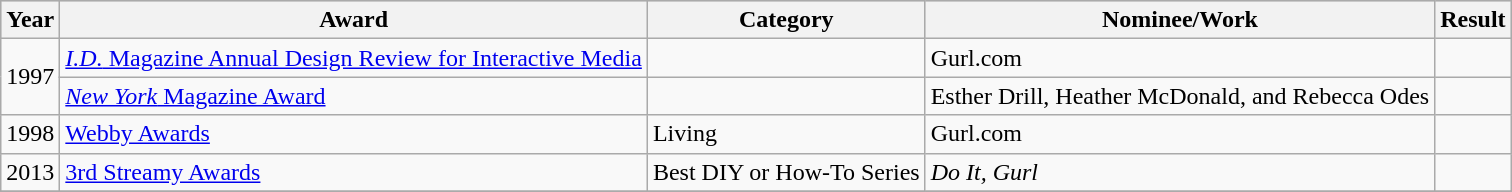<table class="wikitable">
<tr style="background:#ccc; text-align:center;">
<th scope="col">Year</th>
<th scope="col">Award</th>
<th scope="col">Category</th>
<th scope="col">Nominee/Work</th>
<th scope="col">Result</th>
</tr>
<tr>
<td scope="row" rowspan="2">1997</td>
<td><a href='#'><em>I.D.</em> Magazine Annual Design Review for Interactive Media</a></td>
<td></td>
<td>Gurl.com</td>
<td></td>
</tr>
<tr>
<td><a href='#'><em>New York</em> Magazine Award</a></td>
<td></td>
<td>Esther Drill, Heather McDonald, and Rebecca Odes</td>
<td></td>
</tr>
<tr>
<td>1998</td>
<td><a href='#'>Webby Awards</a></td>
<td>Living</td>
<td>Gurl.com</td>
<td></td>
</tr>
<tr>
<td>2013</td>
<td><a href='#'>3rd Streamy Awards</a></td>
<td>Best DIY or How-To Series</td>
<td><em>Do It, Gurl</em></td>
<td></td>
</tr>
<tr>
</tr>
</table>
